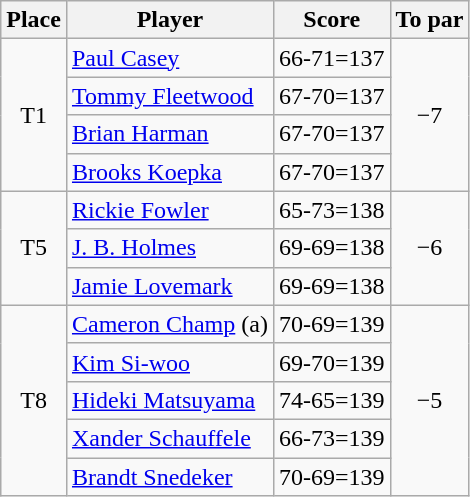<table class="wikitable">
<tr>
<th>Place</th>
<th>Player</th>
<th>Score</th>
<th>To par</th>
</tr>
<tr>
<td rowspan=4 align=center>T1</td>
<td> <a href='#'>Paul Casey</a></td>
<td>66-71=137</td>
<td rowspan=4 align=center>−7</td>
</tr>
<tr>
<td> <a href='#'>Tommy Fleetwood</a></td>
<td>67-70=137</td>
</tr>
<tr>
<td> <a href='#'>Brian Harman</a></td>
<td>67-70=137</td>
</tr>
<tr>
<td> <a href='#'>Brooks Koepka</a></td>
<td>67-70=137</td>
</tr>
<tr>
<td rowspan=3 align=center>T5</td>
<td> <a href='#'>Rickie Fowler</a></td>
<td>65-73=138</td>
<td rowspan=3 align=center>−6</td>
</tr>
<tr>
<td> <a href='#'>J. B. Holmes</a></td>
<td>69-69=138</td>
</tr>
<tr>
<td> <a href='#'>Jamie Lovemark</a></td>
<td>69-69=138</td>
</tr>
<tr>
<td rowspan=5 align=center>T8</td>
<td> <a href='#'>Cameron Champ</a> (a)</td>
<td>70-69=139</td>
<td rowspan=5 align=center>−5</td>
</tr>
<tr>
<td> <a href='#'>Kim Si-woo</a></td>
<td>69-70=139</td>
</tr>
<tr>
<td> <a href='#'>Hideki Matsuyama</a></td>
<td>74-65=139</td>
</tr>
<tr>
<td> <a href='#'>Xander Schauffele</a></td>
<td>66-73=139</td>
</tr>
<tr>
<td> <a href='#'>Brandt Snedeker</a></td>
<td>70-69=139</td>
</tr>
</table>
